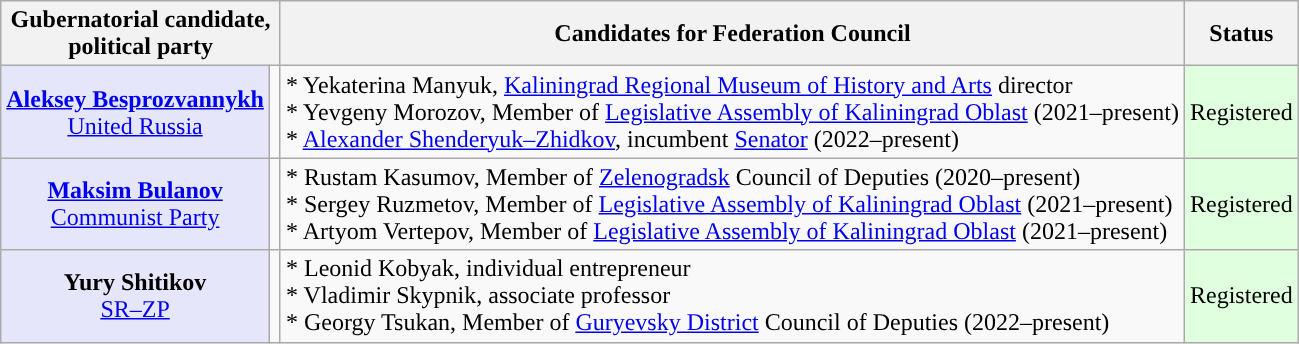<table class="wikitable" style="text-align:center;">
<tr>
<th colspan="2">Gubernatorial candidate,<br>political party</th>
<th>Candidates for Federation Council</th>
<th>Status</th>
</tr>
<tr>
<td style="background:lavender;"><strong><a href='#'>Aleksey Besprozvannykh</a></strong><br><a href='#'>United Russia</a></td>
<td style="background-color:"></td>
<td align=left>* Yekaterina Manyuk, <a href='#'>Kaliningrad Regional Museum of History and Arts</a> director<br> * Yevgeny Morozov, Member of <a href='#'>Legislative Assembly of Kaliningrad Oblast</a> (2021–present)<br> * <a href='#'>Alexander Shenderyuk–Zhidkov</a>, incumbent <a href='#'>Senator</a> (2022–present)</td>
<td bgcolor="#DFFFDF">Registered</td>
</tr>
<tr>
<td style="background:lavender;"><strong><a href='#'>Maksim Bulanov</a></strong><br><a href='#'>Communist Party</a></td>
<td style="background-color:"></td>
<td align=left>* Rustam Kasumov, Member of <a href='#'>Zelenogradsk</a> Council of Deputies (2020–present)<br> * Sergey Ruzmetov, Member of <a href='#'>Legislative Assembly of Kaliningrad Oblast</a> (2021–present)<br> * Artyom Vertepov, Member of <a href='#'>Legislative Assembly of Kaliningrad Oblast</a> (2021–present)</td>
<td bgcolor="#DFFFDF">Registered</td>
</tr>
<tr>
<td style="background:lavender;"><strong>Yury Shitikov</strong><br><a href='#'>SR–ZP</a></td>
<td style="background-color:"></td>
<td align=left>* Leonid Kobyak, individual entrepreneur<br> * Vladimir Skypnik, associate professor<br> * Georgy Tsukan, Member of <a href='#'>Guryevsky District</a> Council of Deputies (2022–present)</td>
<td bgcolor="#DFFFDF">Registered</td>
</tr>
</table>
